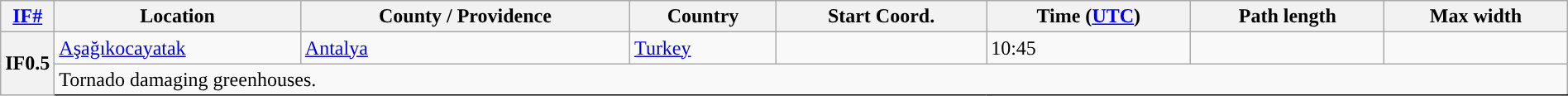<table class="wikitable sortable" style="width:100%;">
<tr>
<th scope="col" width="2%" align="center"><a href='#'>IF#</a></th>
<th scope="col" align="center" class="unsortable">Location</th>
<th scope="col" align="center" class="unsortable">County / Providence</th>
<th scope="col" align="center">Country</th>
<th scope="col" align="center">Start Coord.</th>
<th scope="col" align="center">Time (<a href='#'>UTC</a>)</th>
<th scope="col" align="center">Path length</th>
<th scope="col" align="center">Max width</th>
</tr>
<tr>
<th scope="row" rowspan="2" style="background-color:#">IF0.5</th>
<td><a href='#'>Aşağıkocayatak</a></td>
<td><a href='#'>Antalya</a></td>
<td><a href='#'>Turkey</a></td>
<td></td>
<td>10:45</td>
<td></td>
<td></td>
</tr>
<tr class="expand-child">
<td colspan="8" style=" border-bottom: 1px solid black;">Tornado damaging greenhouses.</td>
</tr>
</table>
